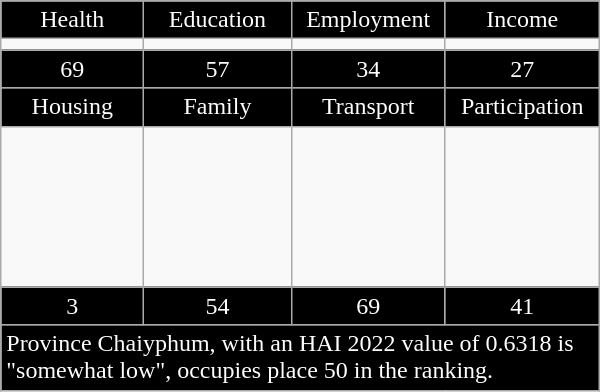<table class="wikitable floatright" style="width:400px;">
<tr>
<td style="text-align:center; width:100px; background:black; color:white;">Health</td>
<td style="text-align:center; width:100px; background:black; color:white;">Education</td>
<td style="text-align:center; width:100px; background:black; color:white;">Employment</td>
<td style="text-align:center; width:100px; background:black; color:white;">Income</td>
</tr>
<tr>
<td></td>
<td></td>
<td></td>
<td></td>
</tr>
<tr>
<td style="text-align:center; background:black; color:white;">69</td>
<td style="text-align:center; background:black; color:white;">57</td>
<td style="text-align:center; background:black; color:white;">34</td>
<td style="text-align:center; background:black; color:white;">27</td>
</tr>
<tr>
<td style="text-align:center; background:black; color:white;">Housing</td>
<td style="text-align:center; background:black; color:white;">Family</td>
<td style="text-align:center; background:black; color:white;">Transport</td>
<td style="text-align:center; background:black; color:white;">Participation</td>
</tr>
<tr>
<td style="height:100px;"></td>
<td></td>
<td></td>
<td></td>
</tr>
<tr>
<td style="text-align:center; background:black; color:white;">3</td>
<td style="text-align:center; background:black; color:white;">54</td>
<td style="text-align:center; background:black; color:white;">69</td>
<td style="text-align:center; background:black; color:white;">41</td>
</tr>
<tr>
<td colspan="4"; style="background:black; color:white;">Province Chaiyphum, with an HAI 2022 value of 0.6318 is "somewhat low", occupies place 50 in the ranking.</td>
</tr>
</table>
